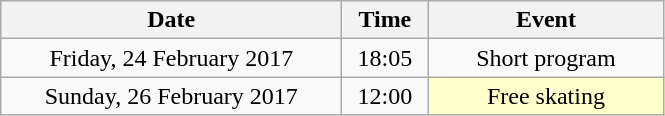<table class = "wikitable" style="text-align:center;">
<tr>
<th width=220>Date</th>
<th width=50>Time</th>
<th width=150>Event</th>
</tr>
<tr>
<td>Friday, 24 February 2017</td>
<td>18:05</td>
<td>Short program</td>
</tr>
<tr>
<td>Sunday, 26 February 2017</td>
<td>12:00</td>
<td bgcolor=ffffcc>Free skating</td>
</tr>
</table>
